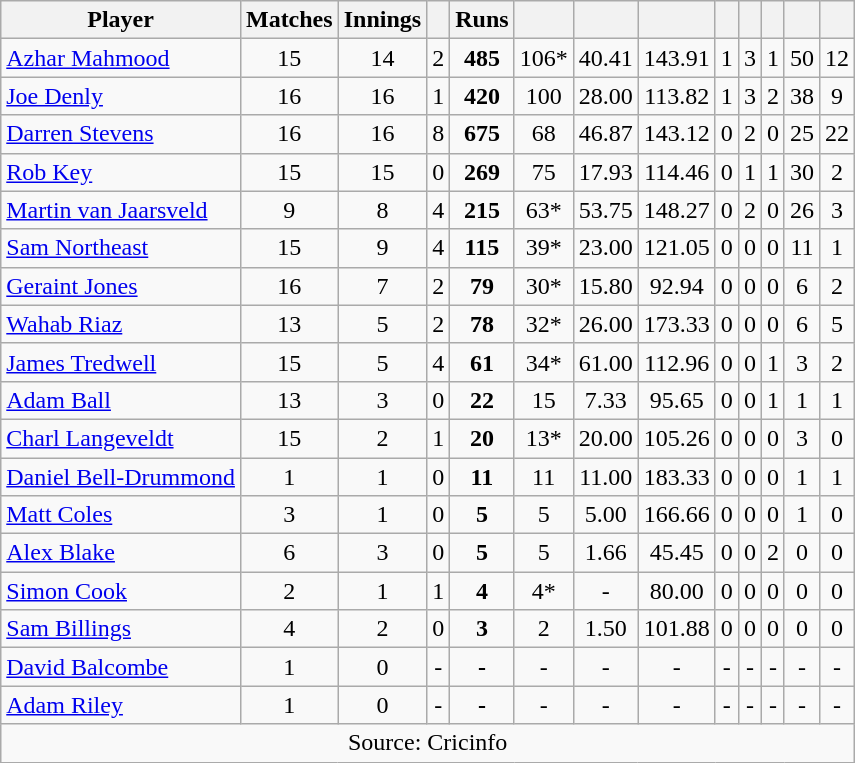<table class="wikitable" style="text-align:center">
<tr>
<th>Player</th>
<th>Matches</th>
<th>Innings</th>
<th></th>
<th>Runs</th>
<th></th>
<th></th>
<th></th>
<th></th>
<th></th>
<th></th>
<th></th>
<th></th>
</tr>
<tr>
<td align="left"><a href='#'>Azhar Mahmood</a></td>
<td>15</td>
<td>14</td>
<td>2</td>
<td><strong>485</strong></td>
<td>106*</td>
<td>40.41</td>
<td>143.91</td>
<td>1</td>
<td>3</td>
<td>1</td>
<td>50</td>
<td>12</td>
</tr>
<tr>
<td align="left"><a href='#'>Joe Denly</a></td>
<td>16</td>
<td>16</td>
<td>1</td>
<td><strong>420</strong></td>
<td>100</td>
<td>28.00</td>
<td>113.82</td>
<td>1</td>
<td>3</td>
<td>2</td>
<td>38</td>
<td>9</td>
</tr>
<tr>
<td align="left"><a href='#'>Darren Stevens</a></td>
<td>16</td>
<td>16</td>
<td>8</td>
<td><strong>675</strong></td>
<td>68</td>
<td>46.87</td>
<td>143.12</td>
<td>0</td>
<td>2</td>
<td>0</td>
<td>25</td>
<td>22</td>
</tr>
<tr>
<td align="left"><a href='#'>Rob Key</a></td>
<td>15</td>
<td>15</td>
<td>0</td>
<td><strong>269</strong></td>
<td>75</td>
<td>17.93</td>
<td>114.46</td>
<td>0</td>
<td>1</td>
<td>1</td>
<td>30</td>
<td>2</td>
</tr>
<tr>
<td align="left"><a href='#'>Martin van Jaarsveld</a></td>
<td>9</td>
<td>8</td>
<td>4</td>
<td><strong>215</strong></td>
<td>63*</td>
<td>53.75</td>
<td>148.27</td>
<td>0</td>
<td>2</td>
<td>0</td>
<td>26</td>
<td>3</td>
</tr>
<tr>
<td align="left"><a href='#'>Sam Northeast</a></td>
<td>15</td>
<td>9</td>
<td>4</td>
<td><strong>115</strong></td>
<td>39*</td>
<td>23.00</td>
<td>121.05</td>
<td>0</td>
<td>0</td>
<td>0</td>
<td>11</td>
<td>1</td>
</tr>
<tr>
<td align="left"><a href='#'>Geraint Jones</a></td>
<td>16</td>
<td>7</td>
<td>2</td>
<td><strong>79</strong></td>
<td>30*</td>
<td>15.80</td>
<td>92.94</td>
<td>0</td>
<td>0</td>
<td>0</td>
<td>6</td>
<td>2</td>
</tr>
<tr>
<td align="left"><a href='#'>Wahab Riaz</a></td>
<td>13</td>
<td>5</td>
<td>2</td>
<td><strong>78</strong></td>
<td>32*</td>
<td>26.00</td>
<td>173.33</td>
<td>0</td>
<td>0</td>
<td>0</td>
<td>6</td>
<td>5</td>
</tr>
<tr>
<td align="left"><a href='#'>James Tredwell</a></td>
<td>15</td>
<td>5</td>
<td>4</td>
<td><strong>61</strong></td>
<td>34*</td>
<td>61.00</td>
<td>112.96</td>
<td>0</td>
<td>0</td>
<td>1</td>
<td>3</td>
<td>2</td>
</tr>
<tr>
<td align="left"><a href='#'>Adam Ball</a></td>
<td>13</td>
<td>3</td>
<td>0</td>
<td><strong>22</strong></td>
<td>15</td>
<td>7.33</td>
<td>95.65</td>
<td>0</td>
<td>0</td>
<td>1</td>
<td>1</td>
<td>1</td>
</tr>
<tr>
<td align="left"><a href='#'>Charl Langeveldt</a></td>
<td>15</td>
<td>2</td>
<td>1</td>
<td><strong>20</strong></td>
<td>13*</td>
<td>20.00</td>
<td>105.26</td>
<td>0</td>
<td>0</td>
<td>0</td>
<td>3</td>
<td>0</td>
</tr>
<tr>
<td align="left"><a href='#'>Daniel Bell-Drummond</a></td>
<td>1</td>
<td>1</td>
<td>0</td>
<td><strong>11</strong></td>
<td>11</td>
<td>11.00</td>
<td>183.33</td>
<td>0</td>
<td>0</td>
<td>0</td>
<td>1</td>
<td>1</td>
</tr>
<tr>
<td align="left"><a href='#'>Matt Coles</a></td>
<td>3</td>
<td>1</td>
<td>0</td>
<td><strong>5</strong></td>
<td>5</td>
<td>5.00</td>
<td>166.66</td>
<td>0</td>
<td>0</td>
<td>0</td>
<td>1</td>
<td>0</td>
</tr>
<tr>
<td align="left"><a href='#'>Alex Blake</a></td>
<td>6</td>
<td>3</td>
<td>0</td>
<td><strong>5</strong></td>
<td>5</td>
<td>1.66</td>
<td>45.45</td>
<td>0</td>
<td>0</td>
<td>2</td>
<td>0</td>
<td>0</td>
</tr>
<tr>
<td align="left"><a href='#'>Simon Cook</a></td>
<td>2</td>
<td>1</td>
<td>1</td>
<td><strong>4</strong></td>
<td>4*</td>
<td>-</td>
<td>80.00</td>
<td>0</td>
<td>0</td>
<td>0</td>
<td>0</td>
<td>0</td>
</tr>
<tr>
<td align="left"><a href='#'>Sam Billings</a></td>
<td>4</td>
<td>2</td>
<td>0</td>
<td><strong>3</strong></td>
<td>2</td>
<td>1.50</td>
<td>101.88</td>
<td>0</td>
<td>0</td>
<td>0</td>
<td>0</td>
<td>0</td>
</tr>
<tr>
<td align="left"><a href='#'>David Balcombe</a></td>
<td>1</td>
<td>0</td>
<td>-</td>
<td><strong>-</strong></td>
<td>-</td>
<td>-</td>
<td>-</td>
<td>-</td>
<td>-</td>
<td>-</td>
<td>-</td>
<td>-</td>
</tr>
<tr>
<td align="left"><a href='#'>Adam Riley</a></td>
<td>1</td>
<td>0</td>
<td>-</td>
<td><strong>-</strong></td>
<td>-</td>
<td>-</td>
<td>-</td>
<td>-</td>
<td>-</td>
<td>-</td>
<td>-</td>
<td>-</td>
</tr>
<tr>
<td colspan="13">Source: Cricinfo</td>
</tr>
</table>
